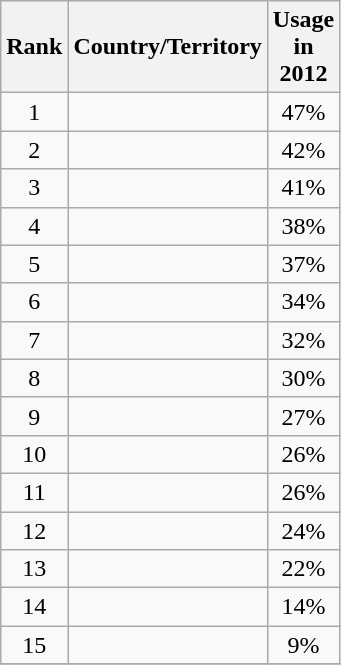<table class="wikitable sortable" style="font-size: 100%; text-align: center; width: 15%;">
<tr>
<th>Rank</th>
<th>Country/Territory</th>
<th>Usage in 2012</th>
</tr>
<tr>
<td>1</td>
<td style="text-align: left"></td>
<td>47%</td>
</tr>
<tr>
<td>2</td>
<td style="text-align: left"></td>
<td>42%</td>
</tr>
<tr>
<td>3</td>
<td style="text-align: left"></td>
<td>41%</td>
</tr>
<tr>
<td>4</td>
<td style="text-align: left"></td>
<td>38%</td>
</tr>
<tr>
<td>5</td>
<td style="text-align: left"></td>
<td>37%</td>
</tr>
<tr>
<td>6</td>
<td style="text-align: left"></td>
<td>34%</td>
</tr>
<tr>
<td>7</td>
<td style="text-align: left"></td>
<td>32%</td>
</tr>
<tr>
<td>8</td>
<td style="text-align: left"></td>
<td>30%</td>
</tr>
<tr>
<td>9</td>
<td style="text-align: left"></td>
<td>27%</td>
</tr>
<tr>
<td>10</td>
<td style="text-align: left"></td>
<td>26%</td>
</tr>
<tr>
<td>11</td>
<td style="text-align: left"></td>
<td>26%</td>
</tr>
<tr>
<td>12</td>
<td style="text-align: left"></td>
<td>24%</td>
</tr>
<tr>
<td>13</td>
<td style="text-align: left"></td>
<td>22%</td>
</tr>
<tr>
<td>14</td>
<td style="text-align: left"></td>
<td>14%</td>
</tr>
<tr>
<td>15</td>
<td style="text-align: left"></td>
<td>9%</td>
</tr>
<tr>
</tr>
</table>
